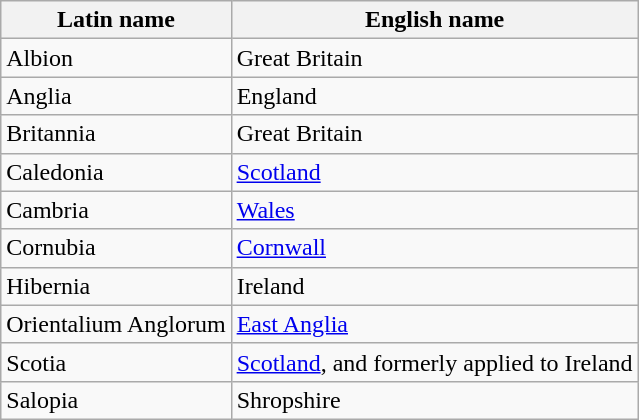<table class="wikitable sortable">
<tr>
<th>Latin name</th>
<th>English name</th>
</tr>
<tr>
<td>Albion</td>
<td>Great Britain</td>
</tr>
<tr>
<td>Anglia</td>
<td>England</td>
</tr>
<tr>
<td>Britannia</td>
<td>Great Britain</td>
</tr>
<tr>
<td>Caledonia</td>
<td><a href='#'>Scotland</a></td>
</tr>
<tr>
<td>Cambria</td>
<td><a href='#'>Wales</a></td>
</tr>
<tr>
<td>Cornubia</td>
<td><a href='#'>Cornwall</a></td>
</tr>
<tr>
<td>Hibernia</td>
<td>Ireland</td>
</tr>
<tr>
<td>Orientalium Anglorum</td>
<td><a href='#'>East Anglia</a></td>
</tr>
<tr>
<td>Scotia</td>
<td><a href='#'>Scotland</a>, and formerly applied to Ireland</td>
</tr>
<tr>
<td>Salopia</td>
<td>Shropshire</td>
</tr>
</table>
